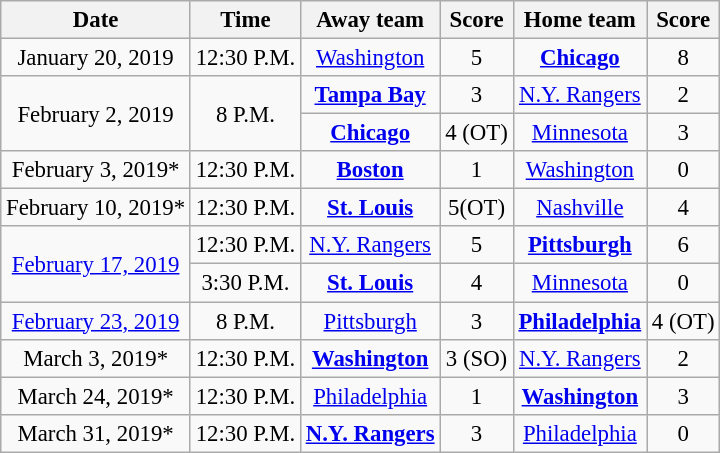<table class="wikitable sortable" style="font-size: 95%;text-align: center;">
<tr>
<th>Date</th>
<th>Time</th>
<th>Away team</th>
<th>Score</th>
<th>Home team</th>
<th>Score</th>
</tr>
<tr>
<td>January 20, 2019</td>
<td>12:30 P.M.</td>
<td><a href='#'>Washington</a></td>
<td>5</td>
<td><a href='#'><strong>Chicago</strong></a></td>
<td>8</td>
</tr>
<tr>
<td rowspan=2>February 2, 2019</td>
<td rowspan=2>8 P.M.</td>
<td><a href='#'><strong>Tampa Bay</strong></a></td>
<td>3</td>
<td><a href='#'>N.Y. Rangers</a></td>
<td>2</td>
</tr>
<tr>
<td><a href='#'><strong>Chicago</strong></a></td>
<td>4 (OT)</td>
<td><a href='#'>Minnesota</a></td>
<td>3</td>
</tr>
<tr>
<td>February 3, 2019*</td>
<td>12:30 P.M.</td>
<td><a href='#'><strong>Boston</strong></a></td>
<td>1</td>
<td><a href='#'>Washington</a></td>
<td>0</td>
</tr>
<tr>
<td>February 10, 2019*</td>
<td>12:30 P.M.</td>
<td><a href='#'><strong>St. Louis</strong></a></td>
<td>5(OT)</td>
<td><a href='#'>Nashville</a></td>
<td>4</td>
</tr>
<tr>
<td rowspan=2><a href='#'>February 17, 2019</a></td>
<td>12:30 P.M.</td>
<td><a href='#'>N.Y. Rangers</a></td>
<td>5</td>
<td><a href='#'><strong>Pittsburgh</strong></a></td>
<td>6</td>
</tr>
<tr>
<td>3:30 P.M.</td>
<td><a href='#'><strong>St. Louis</strong></a></td>
<td>4</td>
<td><a href='#'>Minnesota</a></td>
<td>0</td>
</tr>
<tr>
<td><a href='#'>February 23, 2019</a></td>
<td>8 P.M.</td>
<td><a href='#'>Pittsburgh</a></td>
<td>3</td>
<td><a href='#'><strong>Philadelphia</strong></a></td>
<td>4 (OT)</td>
</tr>
<tr>
<td>March 3, 2019*</td>
<td>12:30 P.M.</td>
<td><a href='#'><strong>Washington</strong></a></td>
<td>3 (SO)</td>
<td><a href='#'>N.Y. Rangers</a></td>
<td>2</td>
</tr>
<tr>
<td>March 24, 2019*</td>
<td>12:30 P.M.</td>
<td><a href='#'>Philadelphia</a></td>
<td>1</td>
<td><a href='#'><strong>Washington</strong></a></td>
<td>3</td>
</tr>
<tr>
<td>March 31, 2019*</td>
<td>12:30 P.M.</td>
<td><a href='#'><strong>N.Y. Rangers</strong></a></td>
<td>3</td>
<td><a href='#'>Philadelphia</a></td>
<td>0</td>
</tr>
</table>
